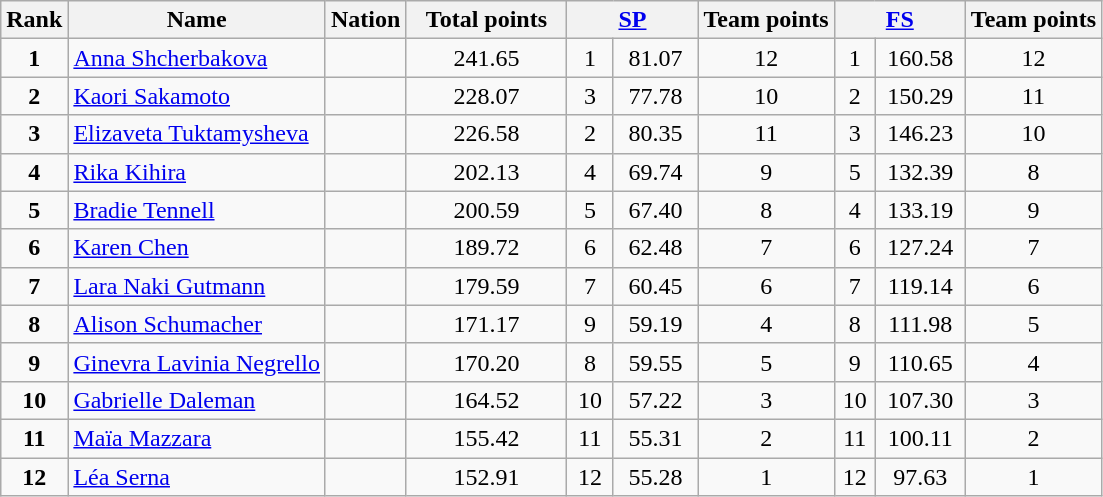<table class="wikitable sortable">
<tr>
<th>Rank</th>
<th>Name</th>
<th>Nation</th>
<th width="100">Total points</th>
<th width="80" colspan="2"><a href='#'>SP</a></th>
<th>Team points</th>
<th width="80" colspan="2"><a href='#'>FS</a></th>
<th>Team points</th>
</tr>
<tr>
<td style="text-align: center;"><strong>1</strong></td>
<td><a href='#'>Anna Shcherbakova</a></td>
<td></td>
<td style="text-align: center;">241.65</td>
<td style="text-align: center;">1</td>
<td style="text-align: center;">81.07</td>
<td style="text-align: center;">12</td>
<td style="text-align: center;">1</td>
<td style="text-align: center;">160.58</td>
<td style="text-align: center;">12</td>
</tr>
<tr>
<td style="text-align: center;"><strong>2</strong></td>
<td><a href='#'>Kaori Sakamoto</a></td>
<td></td>
<td style="text-align: center;">228.07</td>
<td style="text-align: center;">3</td>
<td style="text-align: center;">77.78</td>
<td style="text-align: center;">10</td>
<td style="text-align: center;">2</td>
<td style="text-align: center;">150.29</td>
<td style="text-align: center;">11</td>
</tr>
<tr>
<td style="text-align: center;"><strong>3</strong></td>
<td><a href='#'>Elizaveta Tuktamysheva</a></td>
<td></td>
<td style="text-align: center;">226.58</td>
<td style="text-align: center;">2</td>
<td style="text-align: center;">80.35</td>
<td style="text-align: center;">11</td>
<td style="text-align: center;">3</td>
<td style="text-align: center;">146.23</td>
<td style="text-align: center;">10</td>
</tr>
<tr>
<td style="text-align: center;"><strong>4</strong></td>
<td><a href='#'>Rika Kihira</a></td>
<td></td>
<td style="text-align: center;">202.13</td>
<td style="text-align: center;">4</td>
<td style="text-align: center;">69.74</td>
<td style="text-align: center;">9</td>
<td style="text-align: center;">5</td>
<td style="text-align: center;">132.39</td>
<td style="text-align: center;">8</td>
</tr>
<tr>
<td style="text-align: center;"><strong>5</strong></td>
<td><a href='#'>Bradie Tennell</a></td>
<td></td>
<td style="text-align: center;">200.59</td>
<td style="text-align: center;">5</td>
<td style="text-align: center;">67.40</td>
<td style="text-align: center;">8</td>
<td style="text-align: center;">4</td>
<td style="text-align: center;">133.19</td>
<td style="text-align: center;">9</td>
</tr>
<tr>
<td style="text-align: center;"><strong>6</strong></td>
<td><a href='#'>Karen Chen</a></td>
<td></td>
<td style="text-align: center;">189.72</td>
<td style="text-align: center;">6</td>
<td style="text-align: center;">62.48</td>
<td style="text-align: center;">7</td>
<td style="text-align: center;">6</td>
<td style="text-align: center;">127.24</td>
<td style="text-align: center;">7</td>
</tr>
<tr>
<td style="text-align: center;"><strong>7</strong></td>
<td><a href='#'>Lara Naki Gutmann</a></td>
<td></td>
<td style="text-align: center;">179.59</td>
<td style="text-align: center;">7</td>
<td style="text-align: center;">60.45</td>
<td style="text-align: center;">6</td>
<td style="text-align: center;">7</td>
<td style="text-align: center;">119.14</td>
<td style="text-align: center;">6</td>
</tr>
<tr>
<td style="text-align: center;"><strong>8</strong></td>
<td><a href='#'>Alison Schumacher</a></td>
<td></td>
<td style="text-align: center;">171.17</td>
<td style="text-align: center;">9</td>
<td style="text-align: center;">59.19</td>
<td style="text-align: center;">4</td>
<td style="text-align: center;">8</td>
<td style="text-align: center;">111.98</td>
<td style="text-align: center;">5</td>
</tr>
<tr>
<td style="text-align: center;"><strong>9</strong></td>
<td><a href='#'>Ginevra Lavinia Negrello</a></td>
<td></td>
<td style="text-align: center;">170.20</td>
<td style="text-align: center;">8</td>
<td style="text-align: center;">59.55</td>
<td style="text-align: center;">5</td>
<td style="text-align: center;">9</td>
<td style="text-align: center;">110.65</td>
<td style="text-align: center;">4</td>
</tr>
<tr>
<td style="text-align: center;"><strong>10</strong></td>
<td><a href='#'>Gabrielle Daleman</a></td>
<td></td>
<td style="text-align: center;">164.52</td>
<td style="text-align: center;">10</td>
<td style="text-align: center;">57.22</td>
<td style="text-align: center;">3</td>
<td style="text-align: center;">10</td>
<td style="text-align: center;">107.30</td>
<td style="text-align: center;">3</td>
</tr>
<tr>
<td style="text-align: center;"><strong>11</strong></td>
<td><a href='#'>Maïa Mazzara</a></td>
<td></td>
<td style="text-align: center;">155.42</td>
<td style="text-align: center;">11</td>
<td style="text-align: center;">55.31</td>
<td style="text-align: center;">2</td>
<td style="text-align: center;">11</td>
<td style="text-align: center;">100.11</td>
<td style="text-align: center;">2</td>
</tr>
<tr>
<td style="text-align: center;"><strong>12</strong></td>
<td><a href='#'>Léa Serna</a></td>
<td></td>
<td style="text-align: center;">152.91</td>
<td style="text-align: center;">12</td>
<td style="text-align: center;">55.28</td>
<td style="text-align: center;">1</td>
<td style="text-align: center;">12</td>
<td style="text-align: center;">97.63</td>
<td style="text-align: center;">1</td>
</tr>
</table>
